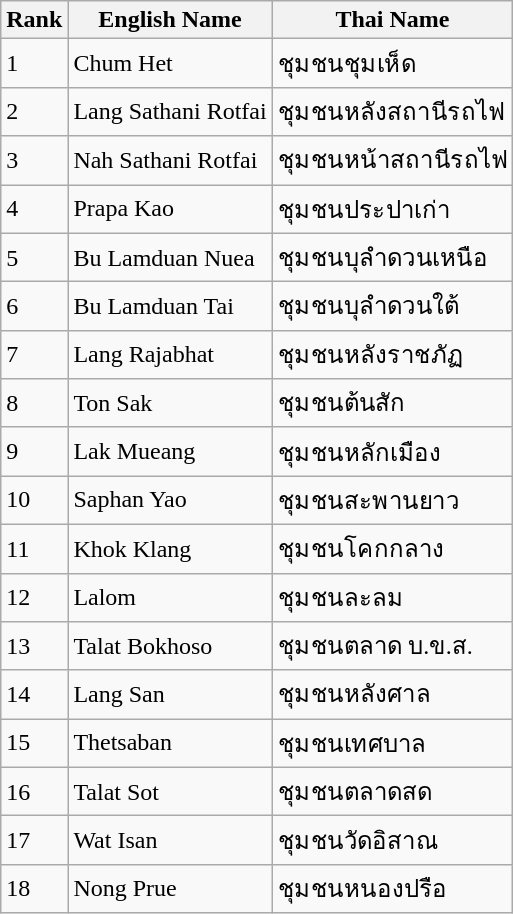<table class="wikitable sortable">
<tr>
<th>Rank</th>
<th>English Name</th>
<th>Thai Name</th>
</tr>
<tr>
<td>1</td>
<td>Chum Het</td>
<td>ชุมชนชุมเห็ด</td>
</tr>
<tr>
<td>2</td>
<td>Lang Sathani Rotfai</td>
<td>ชุมชนหลังสถานีรถไฟ</td>
</tr>
<tr>
<td>3</td>
<td>Nah Sathani Rotfai</td>
<td>ชุมชนหน้าสถานีรถไฟ</td>
</tr>
<tr>
<td>4</td>
<td>Prapa Kao</td>
<td>ชุมชนประปาเก่า</td>
</tr>
<tr>
<td>5</td>
<td>Bu Lamduan Nuea</td>
<td>ชุมชนบุลำดวนเหนือ</td>
</tr>
<tr>
<td>6</td>
<td>Bu Lamduan Tai</td>
<td>ชุมชนบุลำดวนใต้</td>
</tr>
<tr>
<td>7</td>
<td>Lang Rajabhat</td>
<td>ชุมชนหลังราชภัฏ</td>
</tr>
<tr>
<td>8</td>
<td>Ton Sak</td>
<td>ชุมชนต้นสัก</td>
</tr>
<tr>
<td>9</td>
<td>Lak Mueang</td>
<td>ชุมชนหลักเมือง</td>
</tr>
<tr>
<td>10</td>
<td>Saphan Yao</td>
<td>ชุมชนสะพานยาว</td>
</tr>
<tr>
<td>11</td>
<td>Khok Klang</td>
<td>ชุมชนโคกกลาง</td>
</tr>
<tr>
<td>12</td>
<td>Lalom</td>
<td>ชุมชนละลม</td>
</tr>
<tr>
<td>13</td>
<td>Talat Bokhoso</td>
<td>ชุมชนตลาด บ.ข.ส.</td>
</tr>
<tr>
<td>14</td>
<td>Lang San</td>
<td>ชุมชนหลังศาล</td>
</tr>
<tr>
<td>15</td>
<td>Thetsaban</td>
<td>ชุมชนเทศบาล</td>
</tr>
<tr>
<td>16</td>
<td>Talat Sot</td>
<td>ชุมชนตลาดสด</td>
</tr>
<tr>
<td>17</td>
<td>Wat Isan</td>
<td>ชุมชนวัดอิสาณ</td>
</tr>
<tr>
<td>18</td>
<td>Nong Prue</td>
<td>ชุมชนหนองปรือ</td>
</tr>
</table>
